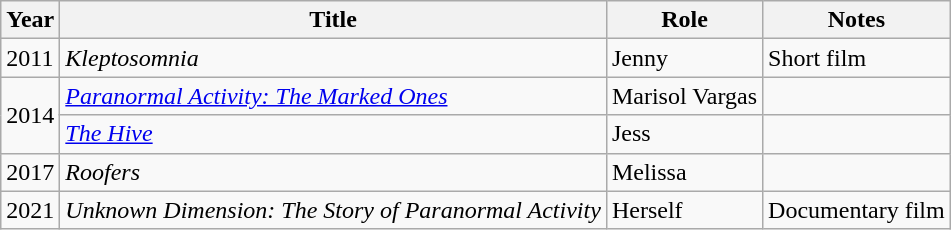<table class=wikitable sortable>
<tr>
<th>Year</th>
<th>Title</th>
<th>Role</th>
<th>Notes</th>
</tr>
<tr>
<td>2011</td>
<td><em>Kleptosomnia</em></td>
<td>Jenny</td>
<td>Short film</td>
</tr>
<tr>
<td rowspan="2">2014</td>
<td><em><a href='#'>Paranormal Activity: The Marked Ones</a></em></td>
<td>Marisol Vargas</td>
<td></td>
</tr>
<tr>
<td><em><a href='#'>The Hive</a></em></td>
<td>Jess</td>
<td></td>
</tr>
<tr>
<td>2017</td>
<td><em>Roofers</em></td>
<td>Melissa</td>
<td></td>
</tr>
<tr>
<td>2021</td>
<td><em>Unknown Dimension: The Story of Paranormal Activity</em></td>
<td>Herself</td>
<td>Documentary film</td>
</tr>
</table>
